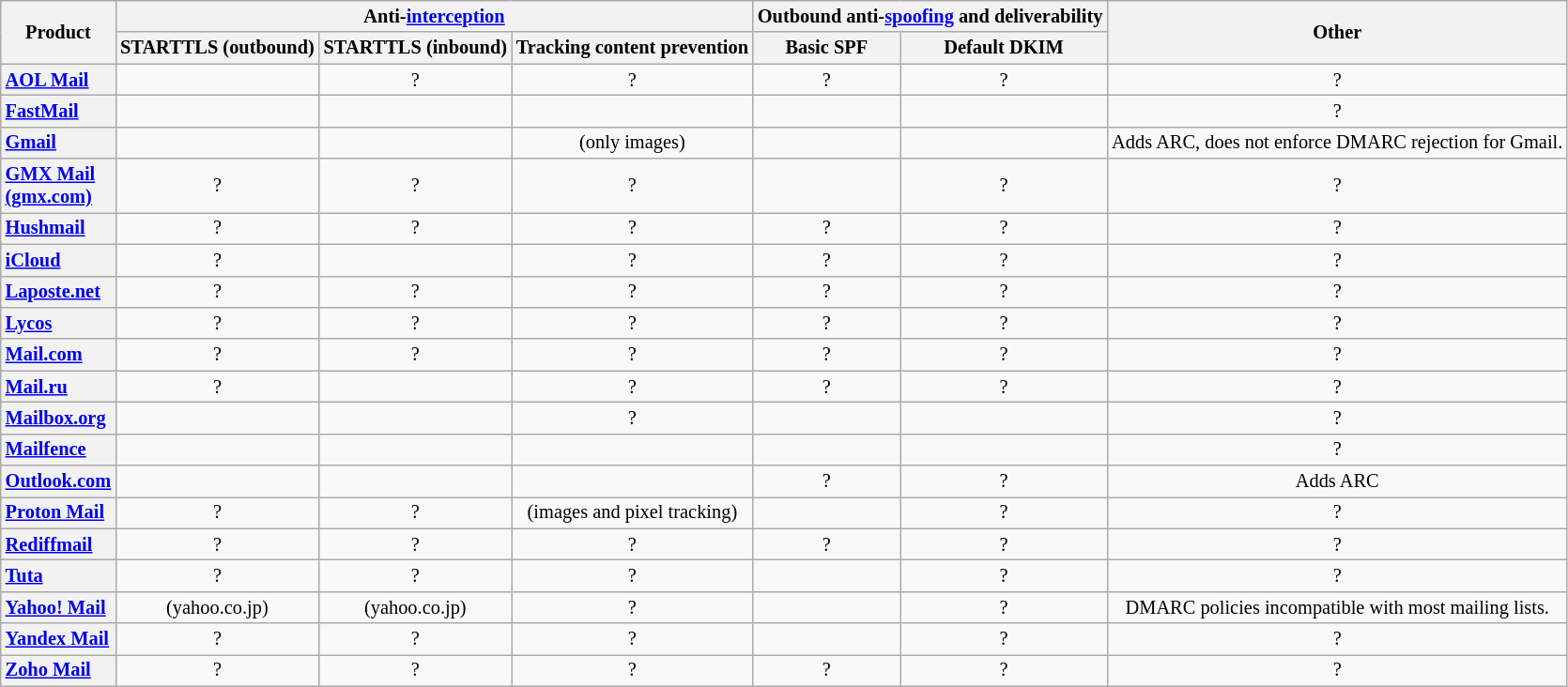<table class="wikitable sortable sort-under sticky-header-multi" style="font-size: 85%; text-align:center;">
<tr>
<th rowspan="2">Product</th>
<th colspan="3">Anti-<a href='#'>interception</a></th>
<th colspan="2">Outbound anti-<a href='#'>spoofing</a> and deliverability</th>
<th rowspan="2">Other</th>
</tr>
<tr>
<th>STARTTLS (outbound)</th>
<th>STARTTLS (inbound)</th>
<th>Tracking content prevention</th>
<th>Basic SPF</th>
<th>Default DKIM</th>
</tr>
<tr>
<th style="text-align:left;"><a href='#'>AOL Mail</a></th>
<td></td>
<td>?</td>
<td>?</td>
<td>?</td>
<td>?</td>
<td>?</td>
</tr>
<tr>
<th style="text-align:left;"><a href='#'>FastMail</a></th>
<td></td>
<td></td>
<td></td>
<td></td>
<td></td>
<td>?</td>
</tr>
<tr>
<th style="text-align:left;"><a href='#'>Gmail</a></th>
<td></td>
<td></td>
<td> (only images) </td>
<td></td>
<td></td>
<td>Adds ARC, does not enforce DMARC rejection for Gmail.</td>
</tr>
<tr>
<th style="text-align:left;"><a href='#'>GMX Mail</a><br><a href='#'>(gmx.com)</a></th>
<td>?</td>
<td>?</td>
<td>?</td>
<td></td>
<td>?</td>
<td>?</td>
</tr>
<tr>
<th style="text-align:left;"><a href='#'>Hushmail</a></th>
<td>?</td>
<td>?</td>
<td>?</td>
<td>?</td>
<td>?</td>
<td>?</td>
</tr>
<tr>
<th style="text-align:left;"><a href='#'>iCloud</a></th>
<td>?</td>
<td></td>
<td>?</td>
<td>?</td>
<td>?</td>
<td>?</td>
</tr>
<tr>
<th style="text-align:left;"><a href='#'>Laposte.net</a></th>
<td>?</td>
<td>?</td>
<td>?</td>
<td>?</td>
<td>?</td>
<td>?</td>
</tr>
<tr>
<th style="text-align:left;"><a href='#'>Lycos</a></th>
<td>?</td>
<td>?</td>
<td>?</td>
<td>?</td>
<td>?</td>
<td>?</td>
</tr>
<tr>
<th style="text-align:left;"><a href='#'>Mail.com</a></th>
<td>?</td>
<td>?</td>
<td>?</td>
<td>?</td>
<td>?</td>
<td>?</td>
</tr>
<tr>
<th style="text-align:left;"><a href='#'>Mail.ru</a></th>
<td>?</td>
<td></td>
<td>?</td>
<td>?</td>
<td>?</td>
<td>?</td>
</tr>
<tr>
<th style="text-align:left;"><a href='#'>Mailbox.org</a></th>
<td></td>
<td></td>
<td>?</td>
<td></td>
<td></td>
<td>?</td>
</tr>
<tr>
<th style="text-align:left;"><a href='#'>Mailfence</a></th>
<td></td>
<td></td>
<td></td>
<td></td>
<td></td>
<td>?</td>
</tr>
<tr>
<th style="text-align:left;"><a href='#'>Outlook.com</a></th>
<td></td>
<td></td>
<td></td>
<td>?</td>
<td>?</td>
<td>Adds ARC</td>
</tr>
<tr>
<th style="text-align:left;"><a href='#'>Proton Mail</a></th>
<td>?</td>
<td>?</td>
<td> (images and pixel tracking)</td>
<td></td>
<td>?</td>
<td>?</td>
</tr>
<tr>
<th style="text-align:left;"><a href='#'>Rediffmail</a></th>
<td>?</td>
<td>?</td>
<td>?</td>
<td>?</td>
<td>?</td>
<td>?</td>
</tr>
<tr>
<th style="text-align:left;"><a href='#'>Tuta</a></th>
<td>?</td>
<td>?</td>
<td>?</td>
<td></td>
<td>?</td>
<td>?</td>
</tr>
<tr>
<th style="text-align:left;"><a href='#'>Yahoo! Mail</a></th>
<td> (yahoo.co.jp)</td>
<td> (yahoo.co.jp)</td>
<td>?</td>
<td></td>
<td>?</td>
<td>DMARC policies incompatible with most mailing lists.</td>
</tr>
<tr>
<th style="text-align:left;"><a href='#'>Yandex Mail</a></th>
<td>?</td>
<td>?</td>
<td>?</td>
<td></td>
<td>?</td>
<td>?</td>
</tr>
<tr>
<th style="text-align:left;"><a href='#'>Zoho Mail</a></th>
<td>?</td>
<td>?</td>
<td>?</td>
<td>?</td>
<td>?</td>
<td>?</td>
</tr>
</table>
